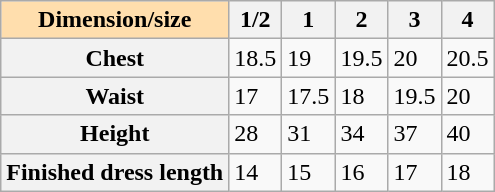<table class="wikitable">
<tr>
<th style="background:#ffdead;">Dimension/size</th>
<th>1/2</th>
<th>1</th>
<th>2</th>
<th>3</th>
<th>4</th>
</tr>
<tr>
<th>Chest</th>
<td>18.5</td>
<td>19</td>
<td>19.5</td>
<td>20</td>
<td>20.5</td>
</tr>
<tr>
<th>Waist</th>
<td>17</td>
<td>17.5</td>
<td>18</td>
<td>19.5</td>
<td>20</td>
</tr>
<tr>
<th>Height</th>
<td>28</td>
<td>31</td>
<td>34</td>
<td>37</td>
<td>40</td>
</tr>
<tr>
<th>Finished dress length</th>
<td>14</td>
<td>15</td>
<td>16</td>
<td>17</td>
<td>18</td>
</tr>
</table>
